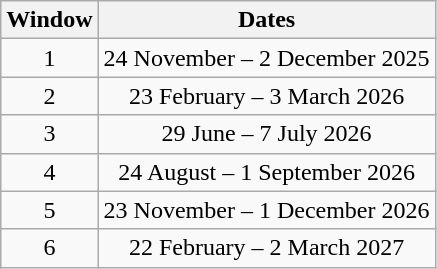<table class="wikitable">
<tr>
<th>Window</th>
<th>Dates</th>
</tr>
<tr align=center>
<td>1</td>
<td>24 November – 2 December 2025</td>
</tr>
<tr align=center>
<td>2</td>
<td>23 February – 3 March 2026</td>
</tr>
<tr align=center>
<td>3</td>
<td>29 June – 7 July 2026</td>
</tr>
<tr align=center>
<td>4</td>
<td>24 August – 1 September 2026</td>
</tr>
<tr align=center>
<td>5</td>
<td>23 November – 1 December 2026</td>
</tr>
<tr align=center>
<td>6</td>
<td>22 February – 2 March 2027</td>
</tr>
</table>
